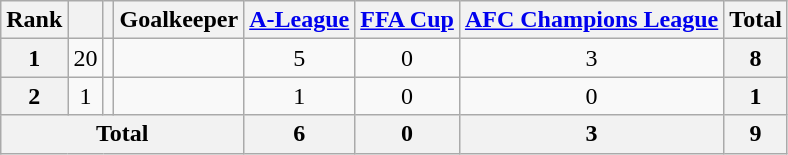<table class="wikitable" style="text-align:center">
<tr>
<th>Rank</th>
<th></th>
<th></th>
<th>Goalkeeper</th>
<th><a href='#'>A-League</a></th>
<th><a href='#'>FFA Cup</a></th>
<th><a href='#'>AFC Champions League</a></th>
<th>Total</th>
</tr>
<tr>
<th>1</th>
<td>20</td>
<td></td>
<td align="left"></td>
<td>5</td>
<td>0</td>
<td>3</td>
<th>8</th>
</tr>
<tr>
<th>2</th>
<td>1</td>
<td></td>
<td align="left"></td>
<td>1</td>
<td>0</td>
<td>0</td>
<th>1</th>
</tr>
<tr>
<th colspan="4">Total</th>
<th>6</th>
<th>0</th>
<th>3</th>
<th>9</th>
</tr>
</table>
